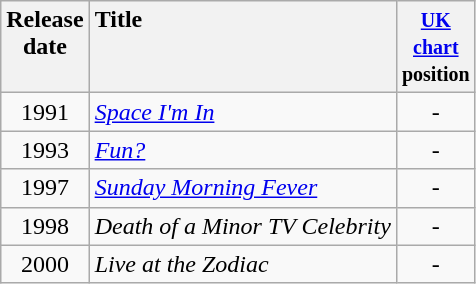<table class="wikitable">
<tr>
<th style="vertical-align:top; text-align:center; width:40px;">Release date</th>
<th style="text-align:left; vertical-align:top;">Title</th>
<th style="vertical-align:top; text-align:center; width:40px;"><small><a href='#'>UK chart</a> position</small></th>
</tr>
<tr style="vertical-align:top;">
<td style="text-align:center; ">1991</td>
<td style="text-align:left; "><em><a href='#'>Space I'm In</a></em></td>
<td style="text-align:center; ">-</td>
</tr>
<tr style="vertical-align:top;">
<td style="text-align:center; ">1993</td>
<td style="text-align:left; "><em><a href='#'>Fun?</a></em></td>
<td style="text-align:center; ">-</td>
</tr>
<tr style="vertical-align:top;">
<td style="text-align:center; ">1997</td>
<td style="text-align:left; "><em><a href='#'>Sunday Morning Fever</a></em></td>
<td style="text-align:center; ">-</td>
</tr>
<tr style="vertical-align:top;">
<td style="text-align:center; ">1998</td>
<td style="text-align:left; "><em>Death of a Minor TV Celebrity</em></td>
<td style="text-align:center; ">-</td>
</tr>
<tr style="vertical-align:top;">
<td style="text-align:center; ">2000</td>
<td style="text-align:left; "><em>Live at the Zodiac</em></td>
<td style="text-align:center; ">-</td>
</tr>
</table>
